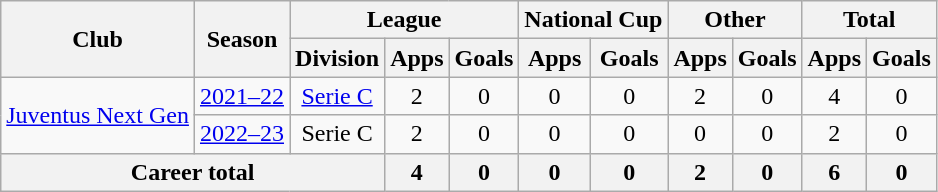<table class="wikitable" style="text-align:center">
<tr>
<th rowspan="2">Club</th>
<th rowspan="2">Season</th>
<th colspan="3">League</th>
<th colspan="2">National Cup</th>
<th colspan="2">Other</th>
<th colspan="2">Total</th>
</tr>
<tr>
<th>Division</th>
<th>Apps</th>
<th>Goals</th>
<th>Apps</th>
<th>Goals</th>
<th>Apps</th>
<th>Goals</th>
<th>Apps</th>
<th>Goals</th>
</tr>
<tr>
<td rowspan="2"><a href='#'>Juventus Next Gen</a></td>
<td><a href='#'>2021–22</a></td>
<td><a href='#'>Serie C</a></td>
<td>2</td>
<td>0</td>
<td>0</td>
<td>0</td>
<td>2</td>
<td>0</td>
<td>4</td>
<td>0</td>
</tr>
<tr>
<td><a href='#'>2022–23</a></td>
<td>Serie C</td>
<td>2</td>
<td>0</td>
<td>0</td>
<td>0</td>
<td>0</td>
<td>0</td>
<td>2</td>
<td>0</td>
</tr>
<tr>
<th colspan="3">Career total</th>
<th>4</th>
<th>0</th>
<th>0</th>
<th>0</th>
<th>2</th>
<th>0</th>
<th>6</th>
<th>0</th>
</tr>
</table>
